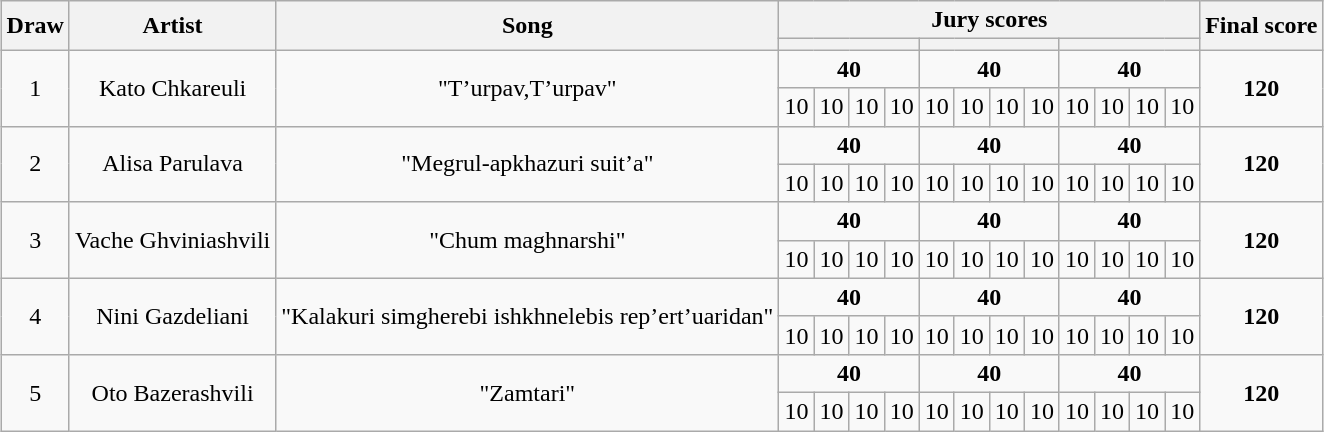<table class="sortable wikitable" style="text-align:center;margin:1em auto 1em auto">
<tr>
<th rowspan="2" scope="col">Draw</th>
<th rowspan="2" scope="col">Artist</th>
<th rowspan="2" scope="col">Song</th>
<th colspan="12" scope="col">Jury scores</th>
<th rowspan="2" scope="col">Final score</th>
</tr>
<tr>
<th colspan="4" class="unsortable" scope="col"><small></small></th>
<th colspan="4" class="unsortable" scope="col"><small></small></th>
<th colspan="4" class="unsortable" scope="col"><small></small></th>
</tr>
<tr>
<td rowspan="2">1</td>
<td rowspan="2">Kato Chkareuli</td>
<td rowspan="2">"T’urpav,T’urpav"<br></td>
<td colspan="4"><strong>40</strong></td>
<td colspan="4"><strong>40</strong></td>
<td colspan="4"><strong>40</strong></td>
<td rowspan="2"><strong>120</strong></td>
</tr>
<tr>
<td>10</td>
<td>10</td>
<td>10</td>
<td>10</td>
<td>10</td>
<td>10</td>
<td>10</td>
<td>10</td>
<td>10</td>
<td>10</td>
<td>10</td>
<td>10</td>
</tr>
<tr>
<td rowspan="2">2</td>
<td rowspan="2">Alisa Parulava</td>
<td rowspan="2">"Megrul-apkhazuri suit’a"<br></td>
<td colspan="4"><strong>40</strong></td>
<td colspan="4"><strong>40</strong></td>
<td colspan="4"><strong>40</strong></td>
<td rowspan="2"><strong>120</strong></td>
</tr>
<tr>
<td>10</td>
<td>10</td>
<td>10</td>
<td>10</td>
<td>10</td>
<td>10</td>
<td>10</td>
<td>10</td>
<td>10</td>
<td>10</td>
<td>10</td>
<td>10</td>
</tr>
<tr>
<td rowspan="2">3</td>
<td rowspan="2">Vache Ghviniashvili</td>
<td rowspan="2">"Chum maghnarshi"<br></td>
<td colspan="4"><strong>40</strong></td>
<td colspan="4"><strong>40</strong></td>
<td colspan="4"><strong>40</strong></td>
<td rowspan="2"><strong>120</strong></td>
</tr>
<tr>
<td>10</td>
<td>10</td>
<td>10</td>
<td>10</td>
<td>10</td>
<td>10</td>
<td>10</td>
<td>10</td>
<td>10</td>
<td>10</td>
<td>10</td>
<td>10</td>
</tr>
<tr>
<td rowspan="2">4</td>
<td rowspan="2">Nini Gazdeliani</td>
<td rowspan="2">"Kalakuri simgherebi ishkhnelebis rep’ert’uaridan"<br></td>
<td colspan="4"><strong>40</strong></td>
<td colspan="4"><strong>40</strong></td>
<td colspan="4"><strong>40</strong></td>
<td rowspan="2"><strong>120</strong></td>
</tr>
<tr>
<td>10</td>
<td>10</td>
<td>10</td>
<td>10</td>
<td>10</td>
<td>10</td>
<td>10</td>
<td>10</td>
<td>10</td>
<td>10</td>
<td>10</td>
<td>10</td>
</tr>
<tr>
<td rowspan="2">5</td>
<td rowspan="2">Oto Bazerashvili</td>
<td rowspan="2">"Zamtari"<br></td>
<td colspan="4"><strong>40</strong></td>
<td colspan="4"><strong>40</strong></td>
<td colspan="4"><strong>40</strong></td>
<td rowspan="2"><strong>120</strong></td>
</tr>
<tr>
<td>10</td>
<td>10</td>
<td>10</td>
<td>10</td>
<td>10</td>
<td>10</td>
<td>10</td>
<td>10</td>
<td>10</td>
<td>10</td>
<td>10</td>
<td>10</td>
</tr>
</table>
